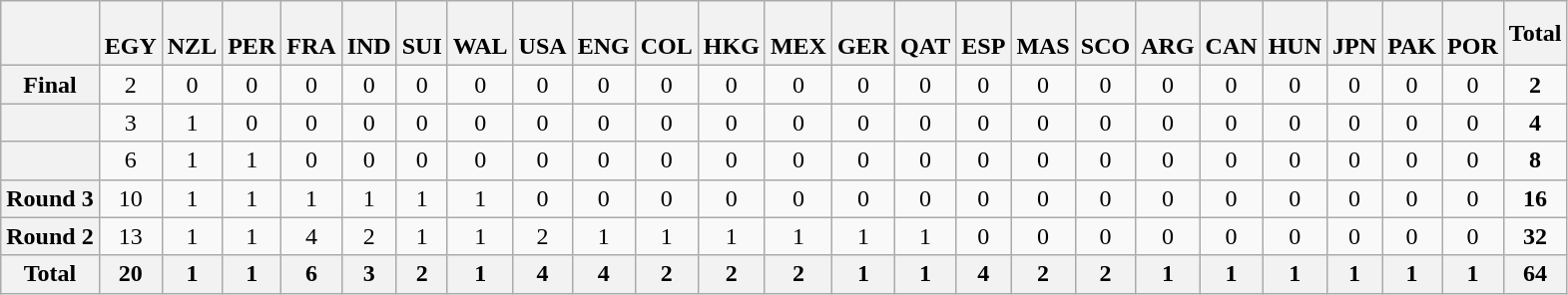<table class="wikitable">
<tr>
<th></th>
<th> <br>EGY</th>
<th> <br>NZL</th>
<th> <br>PER</th>
<th> <br>FRA</th>
<th> <br>IND</th>
<th> <br>SUI</th>
<th> <br>WAL</th>
<th> <br>USA</th>
<th> <br>ENG</th>
<th> <br>COL</th>
<th> <br>HKG</th>
<th> <br>MEX</th>
<th> <br>GER</th>
<th> <br>QAT</th>
<th> <br>ESP</th>
<th> <br>MAS</th>
<th> <br>SCO</th>
<th> <br>ARG</th>
<th> <br>CAN</th>
<th> <br>HUN</th>
<th> <br>JPN</th>
<th> <br>PAK</th>
<th> <br>POR</th>
<th>Total</th>
</tr>
<tr align="center">
<th>Final</th>
<td>2</td>
<td>0</td>
<td>0</td>
<td>0</td>
<td>0</td>
<td>0</td>
<td>0</td>
<td>0</td>
<td>0</td>
<td>0</td>
<td>0</td>
<td>0</td>
<td>0</td>
<td>0</td>
<td>0</td>
<td>0</td>
<td>0</td>
<td>0</td>
<td>0</td>
<td>0</td>
<td>0</td>
<td>0</td>
<td>0</td>
<td><strong>2</strong></td>
</tr>
<tr align="center">
<th></th>
<td>3</td>
<td>1</td>
<td>0</td>
<td>0</td>
<td>0</td>
<td>0</td>
<td>0</td>
<td>0</td>
<td>0</td>
<td>0</td>
<td>0</td>
<td>0</td>
<td>0</td>
<td>0</td>
<td>0</td>
<td>0</td>
<td>0</td>
<td>0</td>
<td>0</td>
<td>0</td>
<td>0</td>
<td>0</td>
<td>0</td>
<td><strong>4</strong></td>
</tr>
<tr align="center">
<th></th>
<td>6</td>
<td>1</td>
<td>1</td>
<td>0</td>
<td>0</td>
<td>0</td>
<td>0</td>
<td>0</td>
<td>0</td>
<td>0</td>
<td>0</td>
<td>0</td>
<td>0</td>
<td>0</td>
<td>0</td>
<td>0</td>
<td>0</td>
<td>0</td>
<td>0</td>
<td>0</td>
<td>0</td>
<td>0</td>
<td>0</td>
<td><strong>8</strong></td>
</tr>
<tr align="center">
<th>Round 3</th>
<td>10</td>
<td>1</td>
<td>1</td>
<td>1</td>
<td>1</td>
<td>1</td>
<td>1</td>
<td>0</td>
<td>0</td>
<td>0</td>
<td>0</td>
<td>0</td>
<td>0</td>
<td>0</td>
<td>0</td>
<td>0</td>
<td>0</td>
<td>0</td>
<td>0</td>
<td>0</td>
<td>0</td>
<td>0</td>
<td>0</td>
<td><strong>16</strong></td>
</tr>
<tr align="center">
<th>Round 2</th>
<td>13</td>
<td>1</td>
<td>1</td>
<td>4</td>
<td>2</td>
<td>1</td>
<td>1</td>
<td>2</td>
<td>1</td>
<td>1</td>
<td>1</td>
<td>1</td>
<td>1</td>
<td>1</td>
<td>0</td>
<td>0</td>
<td>0</td>
<td>0</td>
<td>0</td>
<td>0</td>
<td>0</td>
<td>0</td>
<td>0</td>
<td><strong>32</strong></td>
</tr>
<tr align="center">
<th>Total</th>
<th>20</th>
<th>1</th>
<th>1</th>
<th>6</th>
<th>3</th>
<th>2</th>
<th>1</th>
<th>4</th>
<th>4</th>
<th>2</th>
<th>2</th>
<th>2</th>
<th>1</th>
<th>1</th>
<th>4</th>
<th>2</th>
<th>2</th>
<th>1</th>
<th>1</th>
<th>1</th>
<th>1</th>
<th>1</th>
<th>1</th>
<th>64</th>
</tr>
</table>
